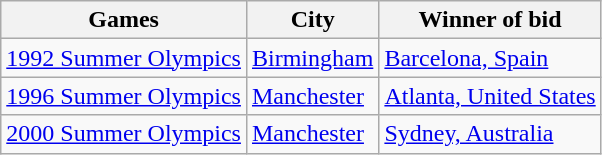<table class="wikitable">
<tr>
<th>Games</th>
<th>City</th>
<th>Winner of bid</th>
</tr>
<tr>
<td><a href='#'>1992 Summer Olympics</a></td>
<td><a href='#'>Birmingham</a></td>
<td><a href='#'>Barcelona, Spain</a></td>
</tr>
<tr>
<td><a href='#'>1996 Summer Olympics</a></td>
<td><a href='#'>Manchester</a></td>
<td><a href='#'>Atlanta, United States</a></td>
</tr>
<tr>
<td><a href='#'>2000 Summer Olympics</a></td>
<td><a href='#'>Manchester</a></td>
<td><a href='#'>Sydney, Australia</a></td>
</tr>
</table>
